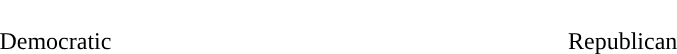<table style="width:60%; text-align:center">
<tr style="color:white">
<td style="background:"><strong>257</strong></td>
<td style="background:"><strong>178</strong></td>
</tr>
<tr>
<td>Democratic</td>
<td>Republican</td>
</tr>
</table>
